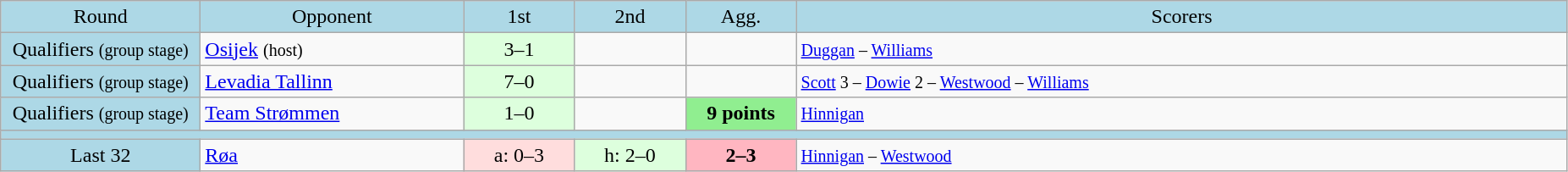<table class="wikitable" style="text-align:center">
<tr bgcolor=lightblue>
<td width=150px>Round</td>
<td width=200px>Opponent</td>
<td width=80px>1st</td>
<td width=80px>2nd</td>
<td width=80px>Agg.</td>
<td width=600px>Scorers</td>
</tr>
<tr>
<td bgcolor=lightblue>Qualifiers <small>(group stage)</small></td>
<td align=left> <a href='#'>Osijek</a> <small>(host)</small></td>
<td bgcolor="#ddffdd">3–1</td>
<td></td>
<td></td>
<td align=left><small><a href='#'>Duggan</a> – <a href='#'>Williams</a></small></td>
</tr>
<tr>
<td bgcolor=lightblue>Qualifiers <small>(group stage)</small></td>
<td align=left> <a href='#'>Levadia Tallinn</a></td>
<td bgcolor="#ddffdd">7–0</td>
<td></td>
<td></td>
<td align=left><small><a href='#'>Scott</a> 3 – <a href='#'>Dowie</a> 2 – <a href='#'>Westwood</a> – <a href='#'>Williams</a></small></td>
</tr>
<tr>
<td bgcolor=lightblue>Qualifiers <small>(group stage)</small></td>
<td align=left> <a href='#'>Team Strømmen</a></td>
<td bgcolor="#ddffdd">1–0</td>
<td></td>
<td bgcolor=lightgreen><strong>9 points</strong></td>
<td align=left><small><a href='#'>Hinnigan</a></small></td>
</tr>
<tr bgcolor=lightblue>
<td colspan=6></td>
</tr>
<tr>
<td bgcolor=lightblue>Last 32</td>
<td align=left> <a href='#'>Røa</a></td>
<td bgcolor="#ffdddd">a: 0–3</td>
<td bgcolor="#ddffdd">h: 2–0</td>
<td bgcolor=lightpink><strong>2–3</strong></td>
<td align=left><small><a href='#'>Hinnigan</a> – <a href='#'>Westwood</a></small></td>
</tr>
</table>
